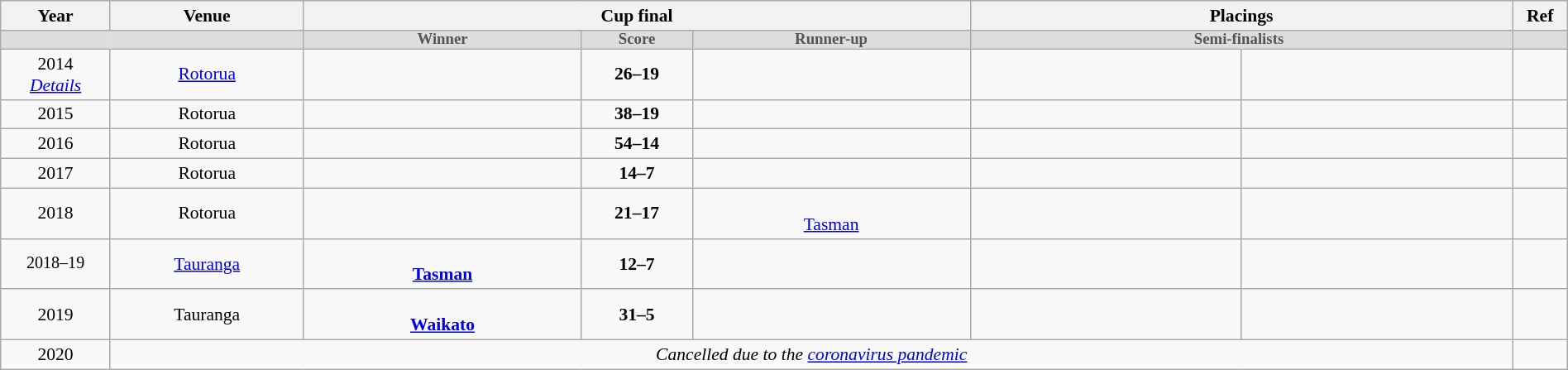<table class="wikitable" style="font-size:90%; width:100%; text-align: center;">
<tr>
<th>Year</th>
<th>Venue</th>
<th colspan=3>Cup final</th>
<th colspan=2>Placings</th>
<th style="padding:1px;">Ref</th>
</tr>
<tr bgcolor=#ddd style="line-height:9px; font-size:87%;">
<td style="width:3.5em; border-right:0px;"></td>
<td style="width:6.5em; border-left:0px; color:#555; "></td>
<td style="width:9.5em; font-weight:bold; color:#555;">Winner</td>
<td style="width:3.5em; font-weight:bold; color:#555;">Score</td>
<td style="width:9.5em; font-weight:bold; color:#555;">Runner-up</td>
<td align=right style="width:9.5em; padding-right:0; border-right:0; color:#555;"><strong>Semi-fi</strong></td>
<td align=left style="width:9.5em; padding-left:0; border-left:0; color:#555;"><strong>nalists</strong></td>
<td style="width:1.0em; font-weight:bold; color:#555;"></td>
</tr>
<tr>
<td>2014<br><em><a href='#'>Details</a></em></td>
<td><a href='#'>Rotorua</a></td>
<td><strong><br></strong></td>
<td><strong>26–19</strong></td>
<td><br></td>
<td><br></td>
<td><br></td>
<td></td>
</tr>
<tr>
<td>2015</td>
<td>Rotorua</td>
<td><strong><br></strong></td>
<td><strong>38–19</strong></td>
<td><br></td>
<td style="padding:2px;"><br></td>
<td><br></td>
<td></td>
</tr>
<tr>
<td>2016</td>
<td>Rotorua</td>
<td style="padding:1px;"><br><strong></strong></td>
<td><strong>54–14</strong></td>
<td><br></td>
<td><br></td>
<td><br></td>
<td></td>
</tr>
<tr>
<td>2017</td>
<td>Rotorua</td>
<td style="padding:1px;"><br><strong></strong></td>
<td><strong>14–7</strong></td>
<td><br></td>
<td><br></td>
<td><br></td>
<td></td>
</tr>
<tr>
<td>2018</td>
<td>Rotorua</td>
<td><strong><br></strong></td>
<td><strong>21–17</strong></td>
<td><br><a href='#'>Tasman</a></td>
<td><br></td>
<td><br></td>
<td></td>
</tr>
<tr>
<td style="padding:0; font-size:93%;">2018–19</td>
<td><a href='#'>Tauranga</a></td>
<td><strong><br><a href='#'>Tasman</a></strong></td>
<td><strong>12–7</strong></td>
<td style="padding:2px;"><br></td>
<td><br></td>
<td><br></td>
<td><br></td>
</tr>
<tr>
<td>2019</td>
<td>Tauranga</td>
<td><strong><br><a href='#'>Waikato</a></strong></td>
<td><strong>31–5</strong></td>
<td style="padding:2px;"><br></td>
<td><br></td>
<td><br></td>
<td><br></td>
</tr>
<tr>
<td>2020</td>
<td colspan=6><em>Cancelled due to the <a href='#'>coronavirus pandemic</a></em></td>
</tr>
</table>
